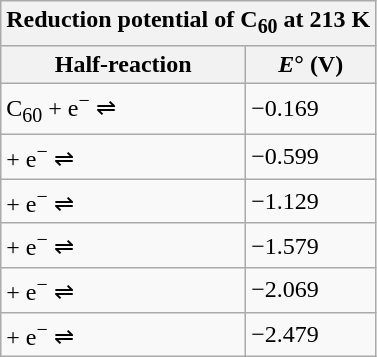<table class="wikitable">
<tr>
<th colspan=2>Reduction potential of C<sub>60</sub> at 213 K</th>
</tr>
<tr>
<th>Half-reaction</th>
<th><em>E</em>° (V)</th>
</tr>
<tr>
<td>C<sub>60</sub> + e<sup>−</sup> ⇌ </td>
<td>−0.169</td>
</tr>
<tr>
<td> + e<sup>−</sup> ⇌ </td>
<td>−0.599</td>
</tr>
<tr>
<td> + e<sup>−</sup> ⇌ </td>
<td>−1.129</td>
</tr>
<tr>
<td> + e<sup>−</sup> ⇌ </td>
<td>−1.579</td>
</tr>
<tr>
<td> + e<sup>−</sup> ⇌ </td>
<td>−2.069</td>
</tr>
<tr>
<td> + e<sup>−</sup> ⇌ </td>
<td>−2.479</td>
</tr>
</table>
